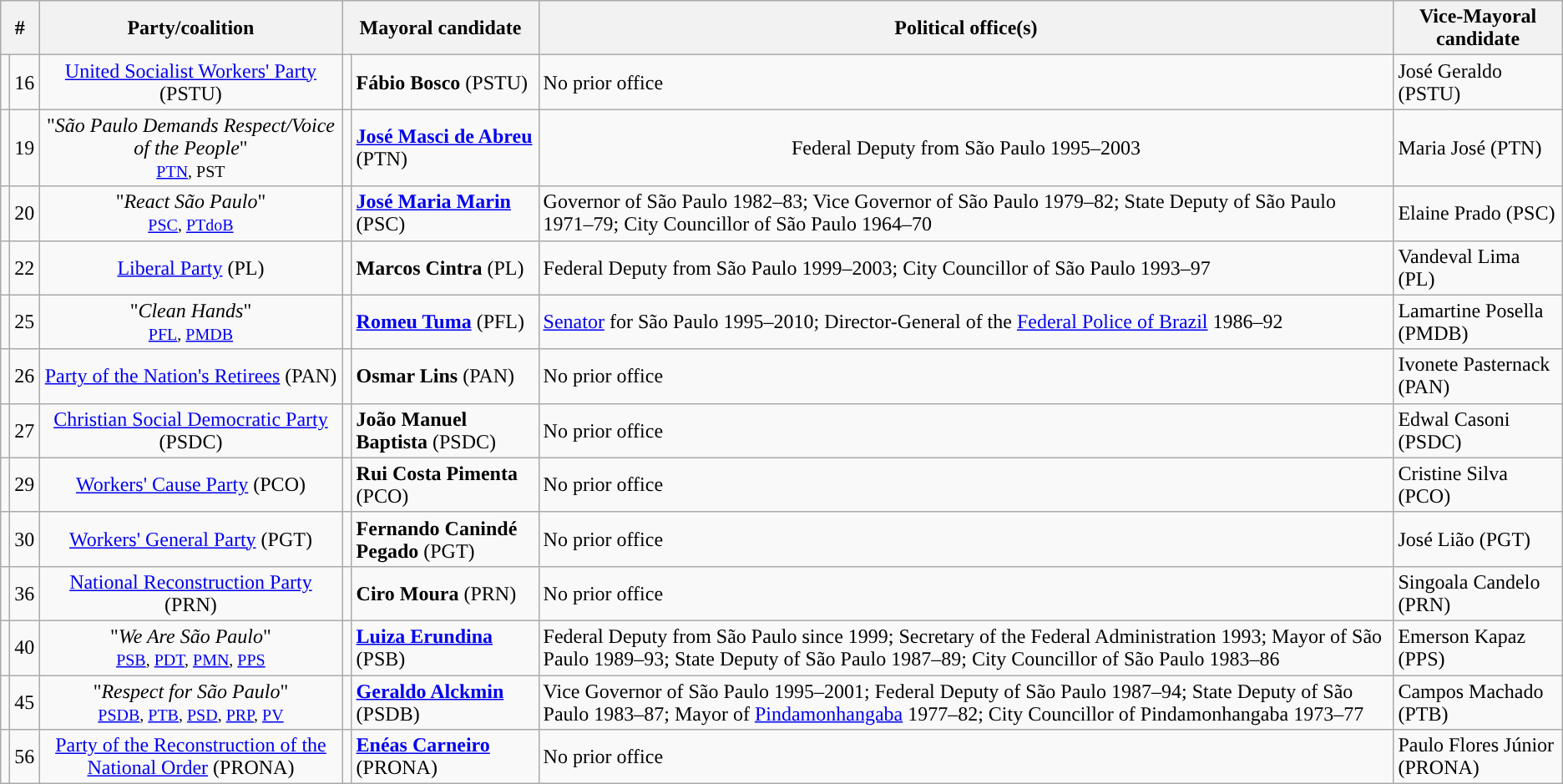<table class="wikitable">
<tr>
<th colspan=2>#</th>
<th>Party/coalition</th>
<th colspan=2>Mayoral candidate</th>
<th>Political office(s)</th>
<th>Vice-Mayoral candidate</th>
</tr>
<tr>
<td style="background:"></td>
<td>16</td>
<td style="text-align:center;"><a href='#'>United Socialist Workers' Party</a> (PSTU)</td>
<td></td>
<td><strong>Fábio Bosco</strong> (PSTU)</td>
<td>No prior office</td>
<td>José Geraldo (PSTU)</td>
</tr>
<tr>
<td style="background:"></td>
<td>19</td>
<td style="text-align:center;">"<em>São Paulo Demands Respect/Voice of the People</em>"<br><small><a href='#'>PTN</a>, PST</small></td>
<td style="text-align:center;"></td>
<td><strong><a href='#'>José Masci de Abreu</a></strong> (PTN)</td>
<td style="text-align:center;">Federal Deputy from São Paulo 1995–2003</td>
<td>Maria José (PTN)</td>
</tr>
<tr>
<td style="background:"></td>
<td>20</td>
<td style="text-align:center;">"<em>React São Paulo</em>"<br><small><a href='#'>PSC</a>, <a href='#'>PTdoB</a></small></td>
<td style="text-align:center;"></td>
<td><strong><a href='#'>José Maria Marin</a></strong> (PSC)</td>
<td>Governor of São Paulo 1982–83; Vice Governor of São Paulo 1979–82; State Deputy of São Paulo 1971–79; City Councillor of São Paulo 1964–70</td>
<td>Elaine Prado (PSC)</td>
</tr>
<tr>
<td style="background:"></td>
<td>22</td>
<td style="text-align:center;"><a href='#'>Liberal Party</a> (PL)</td>
<td style="text-align:center;"></td>
<td><strong>Marcos Cintra</strong> (PL)</td>
<td>Federal Deputy from São Paulo 1999–2003; City Councillor of São Paulo 1993–97</td>
<td>Vandeval Lima (PL)</td>
</tr>
<tr>
<td style="background:"></td>
<td>25</td>
<td style="text-align:center;">"<em>Clean Hands</em>"<br><small><a href='#'>PFL</a>, <a href='#'>PMDB</a></small></td>
<td style="text-align:center;"></td>
<td><strong><a href='#'>Romeu Tuma</a></strong> (PFL)</td>
<td><a href='#'>Senator</a> for São Paulo 1995–2010; Director-General of the <a href='#'>Federal Police of Brazil</a> 1986–92</td>
<td>Lamartine Posella (PMDB)</td>
</tr>
<tr>
<td style="background:"></td>
<td>26</td>
<td style="text-align:center;"><a href='#'>Party of the Nation's Retirees</a> (PAN)</td>
<td></td>
<td><strong>Osmar Lins</strong> (PAN)</td>
<td>No prior office</td>
<td>Ivonete Pasternack (PAN)</td>
</tr>
<tr>
<td style="background:"></td>
<td>27</td>
<td style="text-align:center;"><a href='#'>Christian Social Democratic Party</a> (PSDC)</td>
<td></td>
<td><strong>João Manuel Baptista</strong> (PSDC)</td>
<td>No prior office</td>
<td>Edwal Casoni (PSDC)</td>
</tr>
<tr>
<td style="background:"></td>
<td>29</td>
<td style="text-align:center;"><a href='#'>Workers' Cause Party</a> (PCO)</td>
<td></td>
<td><strong>Rui Costa Pimenta</strong> (PCO)</td>
<td>No prior office</td>
<td>Cristine Silva (PCO)</td>
</tr>
<tr>
<td style="background:"></td>
<td>30</td>
<td style="text-align:center;"><a href='#'>Workers' General Party</a> (PGT)</td>
<td></td>
<td><strong>Fernando Canindé Pegado</strong> (PGT)</td>
<td>No prior office</td>
<td>José Lião (PGT)</td>
</tr>
<tr>
<td style="background:"></td>
<td>36</td>
<td style="text-align:center;"><a href='#'>National Reconstruction Party</a> (PRN)</td>
<td></td>
<td><strong>Ciro Moura</strong> (PRN)</td>
<td>No prior office</td>
<td>Singoala Candelo (PRN)</td>
</tr>
<tr>
<td style="background:"></td>
<td>40</td>
<td style="text-align:center;">"<em>We Are São Paulo</em>"<br><small><a href='#'>PSB</a>, <a href='#'>PDT</a>, <a href='#'>PMN</a>, <a href='#'>PPS</a></small></td>
<td style="text-align:center;"></td>
<td><strong><a href='#'>Luiza Erundina</a></strong> (PSB)</td>
<td>Federal Deputy from São Paulo since 1999; Secretary of the Federal Administration 1993; Mayor of São Paulo 1989–93; State Deputy of São Paulo 1987–89; City Councillor of São Paulo 1983–86</td>
<td>Emerson Kapaz (PPS)</td>
</tr>
<tr>
<td style="background:"></td>
<td>45</td>
<td style="text-align:center;">"<em>Respect for São Paulo</em>"<br><small><a href='#'>PSDB</a>, <a href='#'>PTB</a>, <a href='#'>PSD</a>, <a href='#'>PRP</a>, <a href='#'>PV</a></small></td>
<td style="text-align:center;"></td>
<td><strong><a href='#'>Geraldo Alckmin</a></strong> (PSDB)</td>
<td>Vice Governor of São Paulo 1995–2001; Federal Deputy of São Paulo 1987–94; State Deputy of São Paulo 1983–87; Mayor of <a href='#'>Pindamonhangaba</a> 1977–82; City Councillor of Pindamonhangaba 1973–77</td>
<td>Campos Machado (PTB)</td>
</tr>
<tr>
<td style="background:"></td>
<td>56</td>
<td style="text-align:center;"><a href='#'>Party of the Reconstruction of the National Order</a> (PRONA)</td>
<td style="text-align:center;"></td>
<td><strong><a href='#'>Enéas Carneiro</a></strong> (PRONA)</td>
<td>No prior office</td>
<td>Paulo Flores Júnior (PRONA)</td>
</tr>
</table>
